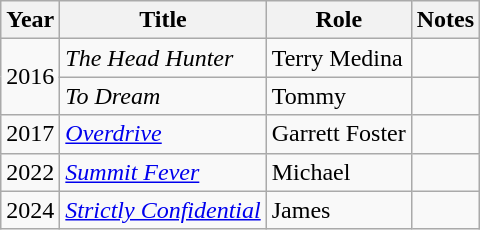<table class="wikitable">
<tr>
<th>Year</th>
<th>Title</th>
<th>Role</th>
<th>Notes</th>
</tr>
<tr>
<td rowspan="2">2016</td>
<td><em>The Head Hunter</em></td>
<td>Terry Medina</td>
<td></td>
</tr>
<tr>
<td><em>To Dream</em></td>
<td>Tommy</td>
<td></td>
</tr>
<tr>
<td>2017</td>
<td><em><a href='#'>Overdrive</a></em></td>
<td>Garrett Foster</td>
<td></td>
</tr>
<tr>
<td>2022</td>
<td><em><a href='#'>Summit Fever</a></em></td>
<td>Michael</td>
<td></td>
</tr>
<tr>
<td>2024</td>
<td><em><a href='#'>Strictly Confidential</a></em></td>
<td>James</td>
<td></td>
</tr>
</table>
